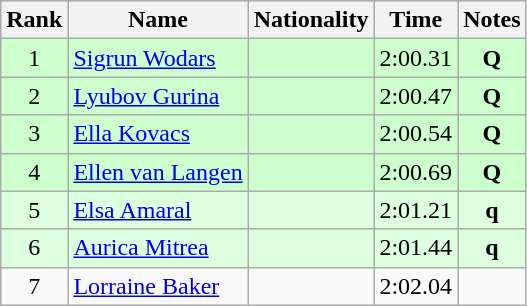<table class="wikitable sortable" style="text-align:center">
<tr>
<th>Rank</th>
<th>Name</th>
<th>Nationality</th>
<th>Time</th>
<th>Notes</th>
</tr>
<tr bgcolor=ccffcc>
<td>1</td>
<td align=left><a href='#'>Sigrun Wodars</a></td>
<td align=left></td>
<td>2:00.31</td>
<td><strong>Q</strong></td>
</tr>
<tr bgcolor=ccffcc>
<td>2</td>
<td align=left><a href='#'>Lyubov Gurina</a></td>
<td align=left></td>
<td>2:00.47</td>
<td><strong>Q</strong></td>
</tr>
<tr bgcolor=ccffcc>
<td>3</td>
<td align=left><a href='#'>Ella Kovacs</a></td>
<td align=left></td>
<td>2:00.54</td>
<td><strong>Q</strong></td>
</tr>
<tr bgcolor=ccffcc>
<td>4</td>
<td align=left><a href='#'>Ellen van Langen</a></td>
<td align=left></td>
<td>2:00.69</td>
<td><strong>Q</strong></td>
</tr>
<tr bgcolor=ddffdd>
<td>5</td>
<td align=left><a href='#'>Elsa Amaral</a></td>
<td align=left></td>
<td>2:01.21</td>
<td><strong>q</strong></td>
</tr>
<tr bgcolor=ddffdd>
<td>6</td>
<td align=left><a href='#'>Aurica Mitrea</a></td>
<td align=left></td>
<td>2:01.44</td>
<td><strong>q</strong></td>
</tr>
<tr>
<td>7</td>
<td align=left><a href='#'>Lorraine Baker</a></td>
<td align=left></td>
<td>2:02.04</td>
<td></td>
</tr>
</table>
